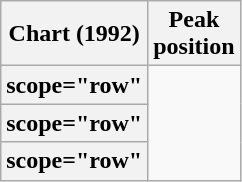<table class="wikitable plainrowheaders sortable">
<tr>
<th scope="col">Chart (1992)</th>
<th scope="col">Peak<br>position</th>
</tr>
<tr>
<th>scope="row" </th>
</tr>
<tr>
<th>scope="row" </th>
</tr>
<tr>
<th>scope="row" </th>
</tr>
</table>
